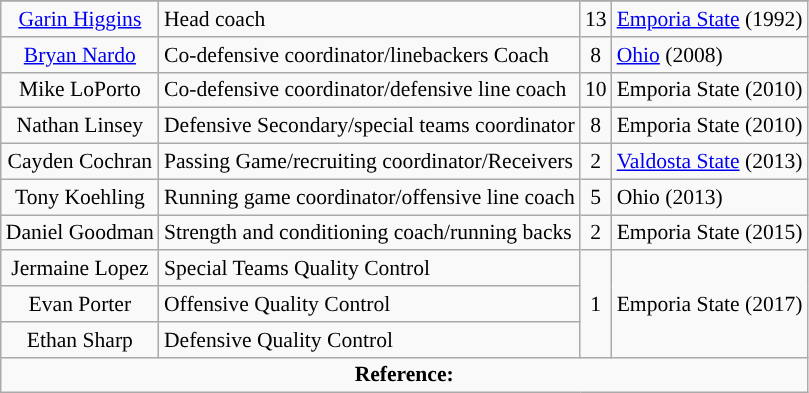<table class="wikitable" style="font-size:90%">
<tr>
</tr>
<tr>
<td style="text-align:center"><a href='#'>Garin Higgins</a></td>
<td>Head coach</td>
<td style="text-align:center">13</td>
<td><a href='#'>Emporia State</a> (1992)</td>
</tr>
<tr>
<td style="text-align:center"><a href='#'>Bryan Nardo</a></td>
<td>Co-defensive coordinator/linebackers Coach</td>
<td style="text-align:center">8</td>
<td><a href='#'>Ohio</a> (2008)</td>
</tr>
<tr>
<td style="text-align:center">Mike LoPorto</td>
<td>Co-defensive coordinator/defensive line coach</td>
<td style="text-align:center">10</td>
<td>Emporia State (2010)</td>
</tr>
<tr>
<td style="text-align:center">Nathan Linsey</td>
<td>Defensive Secondary/special teams coordinator</td>
<td style="text-align:center">8</td>
<td>Emporia State (2010)</td>
</tr>
<tr>
<td style="text-align:center">Cayden Cochran</td>
<td>Passing Game/recruiting coordinator/Receivers</td>
<td style="text-align:center">2</td>
<td><a href='#'>Valdosta State</a> (2013)</td>
</tr>
<tr>
<td style="text-align:center">Tony Koehling</td>
<td>Running game coordinator/offensive line coach</td>
<td style="text-align:center">5</td>
<td>Ohio (2013)</td>
</tr>
<tr>
<td style="text-align:center">Daniel Goodman</td>
<td>Strength and conditioning coach/running backs</td>
<td style="text-align:center">2</td>
<td>Emporia State (2015)</td>
</tr>
<tr>
<td style="text-align:center">Jermaine Lopez</td>
<td>Special Teams Quality Control</td>
<td style="text-align:center" rowspan="3">1</td>
<td rowspan="3">Emporia State (2017)</td>
</tr>
<tr>
<td style="text-align:center">Evan Porter</td>
<td>Offensive Quality Control</td>
</tr>
<tr>
<td style="text-align:center">Ethan Sharp</td>
<td>Defensive Quality Control</td>
</tr>
<tr style="text-align:center;">
<td colspan=4><strong>Reference:</strong></td>
</tr>
</table>
